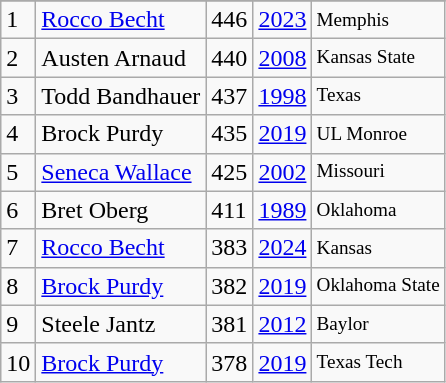<table class="wikitable">
<tr>
</tr>
<tr>
<td>1</td>
<td><a href='#'>Rocco Becht</a></td>
<td>446</td>
<td><a href='#'>2023</a></td>
<td style="font-size:80%;">Memphis</td>
</tr>
<tr>
<td>2</td>
<td>Austen Arnaud</td>
<td>440</td>
<td><a href='#'>2008</a></td>
<td style="font-size:80%;">Kansas State</td>
</tr>
<tr>
<td>3</td>
<td>Todd Bandhauer</td>
<td>437</td>
<td><a href='#'>1998</a></td>
<td style="font-size:80%;">Texas</td>
</tr>
<tr>
<td>4</td>
<td>Brock Purdy</td>
<td>435</td>
<td><a href='#'>2019</a></td>
<td style="font-size:80%;">UL Monroe</td>
</tr>
<tr>
<td>5</td>
<td><a href='#'>Seneca Wallace</a></td>
<td>425</td>
<td><a href='#'>2002</a></td>
<td style="font-size:80%;">Missouri</td>
</tr>
<tr>
<td>6</td>
<td>Bret Oberg</td>
<td>411</td>
<td><a href='#'>1989</a></td>
<td style="font-size:80%;">Oklahoma</td>
</tr>
<tr>
<td>7</td>
<td><a href='#'>Rocco Becht</a></td>
<td>383</td>
<td><a href='#'>2024</a></td>
<td style="font-size:80%;">Kansas</td>
</tr>
<tr>
<td>8</td>
<td><a href='#'>Brock Purdy</a></td>
<td>382</td>
<td><a href='#'>2019</a></td>
<td style="font-size:80%;">Oklahoma State</td>
</tr>
<tr>
<td>9</td>
<td>Steele Jantz</td>
<td>381</td>
<td><a href='#'>2012</a></td>
<td style="font-size:80%;">Baylor</td>
</tr>
<tr>
<td>10</td>
<td><a href='#'>Brock Purdy</a></td>
<td>378</td>
<td><a href='#'>2019</a></td>
<td style="font-size:80%;">Texas Tech</td>
</tr>
</table>
